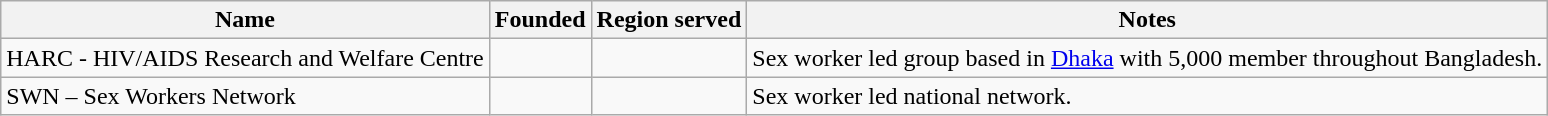<table class="wikitable sortable">
<tr>
<th>Name</th>
<th>Founded</th>
<th>Region served</th>
<th>Notes</th>
</tr>
<tr>
<td>HARC - HIV/AIDS Research and Welfare Centre</td>
<td></td>
<td></td>
<td>Sex worker led group based in <a href='#'>Dhaka</a> with 5,000 member throughout Bangladesh.</td>
</tr>
<tr>
<td>SWN – Sex Workers Network</td>
<td></td>
<td></td>
<td>Sex worker led national network.</td>
</tr>
</table>
